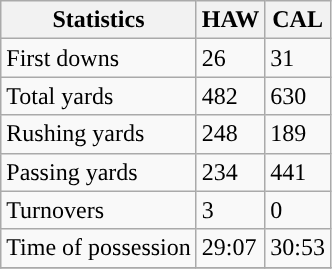<table class="wikitable">
<tr>
<th>Statistics</th>
<th>HAW</th>
<th>CAL</th>
</tr>
<tr>
<td>First downs</td>
<td>26</td>
<td>31</td>
</tr>
<tr>
<td>Total yards</td>
<td>482</td>
<td>630</td>
</tr>
<tr>
<td>Rushing yards</td>
<td>248</td>
<td>189</td>
</tr>
<tr>
<td>Passing yards</td>
<td>234</td>
<td>441</td>
</tr>
<tr>
<td>Turnovers</td>
<td>3</td>
<td>0</td>
</tr>
<tr>
<td>Time of possession</td>
<td>29:07</td>
<td>30:53</td>
</tr>
<tr>
</tr>
</table>
